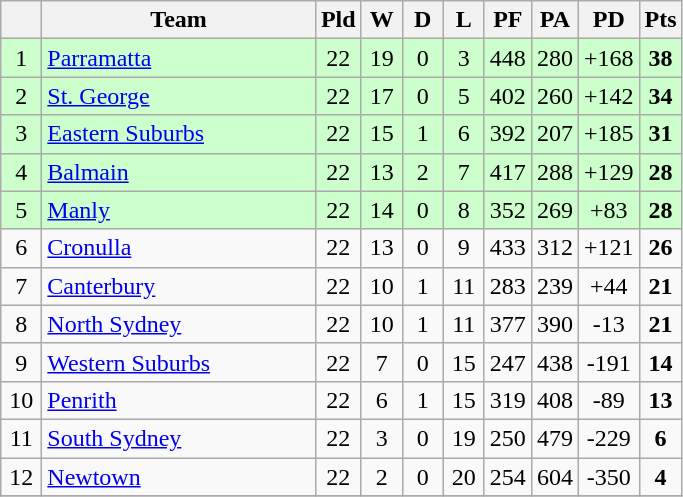<table class="wikitable" style="text-align:center;">
<tr>
<th width=20 abbr="Position×"></th>
<th width=175>Team</th>
<th width=20 abbr="Played">Pld</th>
<th width=20 abbr="Won">W</th>
<th width=20 abbr="Drawn">D</th>
<th width=20 abbr="Lost">L</th>
<th width=20 abbr="Points for">PF</th>
<th width=20 abbr="Points against">PA</th>
<th width=20 abbr="Points difference">PD</th>
<th width=20 abbr="Points">Pts</th>
</tr>
<tr style="background: #ccffcc;">
<td>1</td>
<td style="text-align:left;"> <a href='#'>Parramatta</a></td>
<td>22</td>
<td>19</td>
<td>0</td>
<td>3</td>
<td>448</td>
<td>280</td>
<td>+168</td>
<td><strong>38</strong></td>
</tr>
<tr style="background: #ccffcc;">
<td>2</td>
<td style="text-align:left;"> <a href='#'>St. George</a></td>
<td>22</td>
<td>17</td>
<td>0</td>
<td>5</td>
<td>402</td>
<td>260</td>
<td>+142</td>
<td><strong>34</strong></td>
</tr>
<tr style="background: #ccffcc;">
<td>3</td>
<td style="text-align:left;"> <a href='#'>Eastern Suburbs</a></td>
<td>22</td>
<td>15</td>
<td>1</td>
<td>6</td>
<td>392</td>
<td>207</td>
<td>+185</td>
<td><strong>31</strong></td>
</tr>
<tr style="background: #ccffcc;">
<td>4</td>
<td style="text-align:left;"> <a href='#'>Balmain</a></td>
<td>22</td>
<td>13</td>
<td>2</td>
<td>7</td>
<td>417</td>
<td>288</td>
<td>+129</td>
<td><strong>28</strong></td>
</tr>
<tr style="background: #ccffcc;">
<td>5</td>
<td style="text-align:left;"> <a href='#'>Manly</a></td>
<td>22</td>
<td>14</td>
<td>0</td>
<td>8</td>
<td>352</td>
<td>269</td>
<td>+83</td>
<td><strong>28</strong></td>
</tr>
<tr>
<td>6</td>
<td style="text-align:left;"> <a href='#'>Cronulla</a></td>
<td>22</td>
<td>13</td>
<td>0</td>
<td>9</td>
<td>433</td>
<td>312</td>
<td>+121</td>
<td><strong>26</strong></td>
</tr>
<tr>
<td>7</td>
<td style="text-align:left;"> <a href='#'>Canterbury</a></td>
<td>22</td>
<td>10</td>
<td>1</td>
<td>11</td>
<td>283</td>
<td>239</td>
<td>+44</td>
<td><strong>21</strong></td>
</tr>
<tr>
<td>8</td>
<td style="text-align:left;"> <a href='#'>North Sydney</a></td>
<td>22</td>
<td>10</td>
<td>1</td>
<td>11</td>
<td>377</td>
<td>390</td>
<td>-13</td>
<td><strong>21</strong></td>
</tr>
<tr>
<td>9</td>
<td style="text-align:left;"> <a href='#'>Western Suburbs</a></td>
<td>22</td>
<td>7</td>
<td>0</td>
<td>15</td>
<td>247</td>
<td>438</td>
<td>-191</td>
<td><strong>14</strong></td>
</tr>
<tr>
<td>10</td>
<td style="text-align:left;"> <a href='#'>Penrith</a></td>
<td>22</td>
<td>6</td>
<td>1</td>
<td>15</td>
<td>319</td>
<td>408</td>
<td>-89</td>
<td><strong>13</strong></td>
</tr>
<tr>
<td>11</td>
<td style="text-align:left;"> <a href='#'>South Sydney</a></td>
<td>22</td>
<td>3</td>
<td>0</td>
<td>19</td>
<td>250</td>
<td>479</td>
<td>-229</td>
<td><strong>6</strong></td>
</tr>
<tr>
<td>12</td>
<td style="text-align:left;"> <a href='#'>Newtown</a></td>
<td>22</td>
<td>2</td>
<td>0</td>
<td>20</td>
<td>254</td>
<td>604</td>
<td>-350</td>
<td><strong>4</strong></td>
</tr>
<tr>
</tr>
</table>
